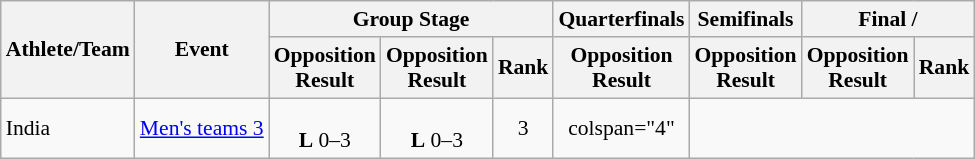<table class=wikitable style="font-size:90%">
<tr align=center>
<th rowspan="2">Athlete/Team</th>
<th rowspan="2">Event</th>
<th colspan="3">Group Stage</th>
<th>Quarterfinals</th>
<th>Semifinals</th>
<th colspan="2">Final / </th>
</tr>
<tr>
<th>Opposition<br>Result</th>
<th>Opposition<br>Result</th>
<th>Rank</th>
<th>Opposition<br>Result</th>
<th>Opposition<br>Result</th>
<th>Opposition<br>Result</th>
<th>Rank</th>
</tr>
<tr align=center>
<td align=left>India</td>
<td align=left><a href='#'>Men's teams 3</a></td>
<td><br> <strong>L</strong> 0–3</td>
<td><br> <strong>L</strong> 0–3</td>
<td>3</td>
<td>colspan="4" </td>
</tr>
</table>
